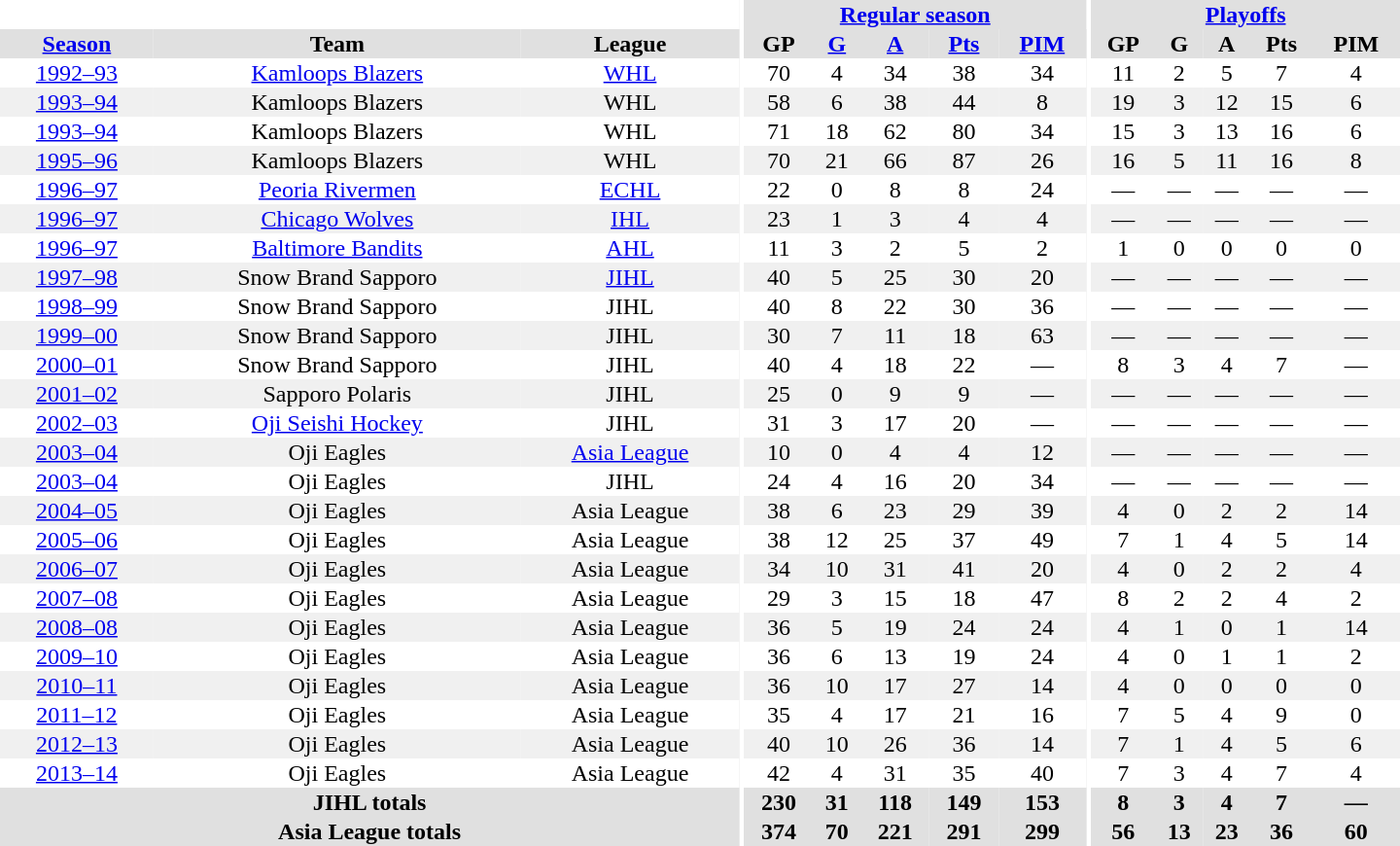<table border="0" cellpadding="1" cellspacing="0" style="text-align:center; width:60em">
<tr bgcolor="#e0e0e0">
<th colspan="3" bgcolor="#ffffff"></th>
<th rowspan="99" bgcolor="#ffffff"></th>
<th colspan="5"><a href='#'>Regular season</a></th>
<th rowspan="99" bgcolor="#ffffff"></th>
<th colspan="5"><a href='#'>Playoffs</a></th>
</tr>
<tr bgcolor="#e0e0e0">
<th><a href='#'>Season</a></th>
<th>Team</th>
<th>League</th>
<th>GP</th>
<th><a href='#'>G</a></th>
<th><a href='#'>A</a></th>
<th><a href='#'>Pts</a></th>
<th><a href='#'>PIM</a></th>
<th>GP</th>
<th>G</th>
<th>A</th>
<th>Pts</th>
<th>PIM</th>
</tr>
<tr>
<td><a href='#'>1992–93</a></td>
<td><a href='#'>Kamloops Blazers</a></td>
<td><a href='#'>WHL</a></td>
<td>70</td>
<td>4</td>
<td>34</td>
<td>38</td>
<td>34</td>
<td>11</td>
<td>2</td>
<td>5</td>
<td>7</td>
<td>4</td>
</tr>
<tr bgcolor="#f0f0f0">
<td><a href='#'>1993–94</a></td>
<td>Kamloops Blazers</td>
<td>WHL</td>
<td>58</td>
<td>6</td>
<td>38</td>
<td>44</td>
<td>8</td>
<td>19</td>
<td>3</td>
<td>12</td>
<td>15</td>
<td>6</td>
</tr>
<tr>
<td><a href='#'>1993–94</a></td>
<td>Kamloops Blazers</td>
<td>WHL</td>
<td>71</td>
<td>18</td>
<td>62</td>
<td>80</td>
<td>34</td>
<td>15</td>
<td>3</td>
<td>13</td>
<td>16</td>
<td>6</td>
</tr>
<tr bgcolor="#f0f0f0">
<td><a href='#'>1995–96</a></td>
<td>Kamloops Blazers</td>
<td>WHL</td>
<td>70</td>
<td>21</td>
<td>66</td>
<td>87</td>
<td>26</td>
<td>16</td>
<td>5</td>
<td>11</td>
<td>16</td>
<td>8</td>
</tr>
<tr>
<td><a href='#'>1996–97</a></td>
<td><a href='#'>Peoria Rivermen</a></td>
<td><a href='#'>ECHL</a></td>
<td>22</td>
<td>0</td>
<td>8</td>
<td>8</td>
<td>24</td>
<td>—</td>
<td>—</td>
<td>—</td>
<td>—</td>
<td>—</td>
</tr>
<tr bgcolor="#f0f0f0">
<td><a href='#'>1996–97</a></td>
<td><a href='#'>Chicago Wolves</a></td>
<td><a href='#'>IHL</a></td>
<td>23</td>
<td>1</td>
<td>3</td>
<td>4</td>
<td>4</td>
<td>—</td>
<td>—</td>
<td>—</td>
<td>—</td>
<td>—</td>
</tr>
<tr>
<td><a href='#'>1996–97</a></td>
<td><a href='#'>Baltimore Bandits</a></td>
<td><a href='#'>AHL</a></td>
<td>11</td>
<td>3</td>
<td>2</td>
<td>5</td>
<td>2</td>
<td>1</td>
<td>0</td>
<td>0</td>
<td>0</td>
<td>0</td>
</tr>
<tr bgcolor="#f0f0f0">
<td><a href='#'>1997–98</a></td>
<td>Snow Brand Sapporo</td>
<td><a href='#'>JIHL</a></td>
<td>40</td>
<td>5</td>
<td>25</td>
<td>30</td>
<td>20</td>
<td>—</td>
<td>—</td>
<td>—</td>
<td>—</td>
<td>—</td>
</tr>
<tr>
<td><a href='#'>1998–99</a></td>
<td>Snow Brand Sapporo</td>
<td>JIHL</td>
<td>40</td>
<td>8</td>
<td>22</td>
<td>30</td>
<td>36</td>
<td>—</td>
<td>—</td>
<td>—</td>
<td>—</td>
<td>—</td>
</tr>
<tr bgcolor="#f0f0f0">
<td><a href='#'>1999–00</a></td>
<td>Snow Brand Sapporo</td>
<td>JIHL</td>
<td>30</td>
<td>7</td>
<td>11</td>
<td>18</td>
<td>63</td>
<td>—</td>
<td>—</td>
<td>—</td>
<td>—</td>
<td>—</td>
</tr>
<tr>
<td><a href='#'>2000–01</a></td>
<td>Snow Brand Sapporo</td>
<td>JIHL</td>
<td>40</td>
<td>4</td>
<td>18</td>
<td>22</td>
<td>—</td>
<td>8</td>
<td>3</td>
<td>4</td>
<td>7</td>
<td>—</td>
</tr>
<tr bgcolor="#f0f0f0">
<td><a href='#'>2001–02</a></td>
<td>Sapporo Polaris</td>
<td>JIHL</td>
<td>25</td>
<td>0</td>
<td>9</td>
<td>9</td>
<td>—</td>
<td>—</td>
<td>—</td>
<td>—</td>
<td>—</td>
<td>—</td>
</tr>
<tr>
<td><a href='#'>2002–03</a></td>
<td><a href='#'>Oji Seishi Hockey</a></td>
<td>JIHL</td>
<td>31</td>
<td>3</td>
<td>17</td>
<td>20</td>
<td>—</td>
<td>—</td>
<td>—</td>
<td>—</td>
<td>—</td>
<td>—</td>
</tr>
<tr bgcolor="#f0f0f0">
<td><a href='#'>2003–04</a></td>
<td>Oji Eagles</td>
<td><a href='#'>Asia League</a></td>
<td>10</td>
<td>0</td>
<td>4</td>
<td>4</td>
<td>12</td>
<td>—</td>
<td>—</td>
<td>—</td>
<td>—</td>
<td>—</td>
</tr>
<tr>
<td><a href='#'>2003–04</a></td>
<td>Oji Eagles</td>
<td>JIHL</td>
<td>24</td>
<td>4</td>
<td>16</td>
<td>20</td>
<td>34</td>
<td>—</td>
<td>—</td>
<td>—</td>
<td>—</td>
<td>—</td>
</tr>
<tr bgcolor="#f0f0f0">
<td><a href='#'>2004–05</a></td>
<td>Oji Eagles</td>
<td>Asia League</td>
<td>38</td>
<td>6</td>
<td>23</td>
<td>29</td>
<td>39</td>
<td>4</td>
<td>0</td>
<td>2</td>
<td>2</td>
<td>14</td>
</tr>
<tr>
<td><a href='#'>2005–06</a></td>
<td>Oji Eagles</td>
<td>Asia League</td>
<td>38</td>
<td>12</td>
<td>25</td>
<td>37</td>
<td>49</td>
<td>7</td>
<td>1</td>
<td>4</td>
<td>5</td>
<td>14</td>
</tr>
<tr bgcolor="#f0f0f0">
<td><a href='#'>2006–07</a></td>
<td>Oji Eagles</td>
<td>Asia League</td>
<td>34</td>
<td>10</td>
<td>31</td>
<td>41</td>
<td>20</td>
<td>4</td>
<td>0</td>
<td>2</td>
<td>2</td>
<td>4</td>
</tr>
<tr>
<td><a href='#'>2007–08</a></td>
<td>Oji Eagles</td>
<td>Asia League</td>
<td>29</td>
<td>3</td>
<td>15</td>
<td>18</td>
<td>47</td>
<td>8</td>
<td>2</td>
<td>2</td>
<td>4</td>
<td>2</td>
</tr>
<tr bgcolor="#f0f0f0">
<td><a href='#'>2008–08</a></td>
<td>Oji Eagles</td>
<td>Asia League</td>
<td>36</td>
<td>5</td>
<td>19</td>
<td>24</td>
<td>24</td>
<td>4</td>
<td>1</td>
<td>0</td>
<td>1</td>
<td>14</td>
</tr>
<tr>
<td><a href='#'>2009–10</a></td>
<td>Oji Eagles</td>
<td>Asia League</td>
<td>36</td>
<td>6</td>
<td>13</td>
<td>19</td>
<td>24</td>
<td>4</td>
<td>0</td>
<td>1</td>
<td>1</td>
<td>2</td>
</tr>
<tr bgcolor="#f0f0f0">
<td><a href='#'>2010–11</a></td>
<td>Oji Eagles</td>
<td>Asia League</td>
<td>36</td>
<td>10</td>
<td>17</td>
<td>27</td>
<td>14</td>
<td>4</td>
<td>0</td>
<td>0</td>
<td>0</td>
<td>0</td>
</tr>
<tr>
<td><a href='#'>2011–12</a></td>
<td>Oji Eagles</td>
<td>Asia League</td>
<td>35</td>
<td>4</td>
<td>17</td>
<td>21</td>
<td>16</td>
<td>7</td>
<td>5</td>
<td>4</td>
<td>9</td>
<td>0</td>
</tr>
<tr bgcolor="#f0f0f0">
<td><a href='#'>2012–13</a></td>
<td>Oji Eagles</td>
<td>Asia League</td>
<td>40</td>
<td>10</td>
<td>26</td>
<td>36</td>
<td>14</td>
<td>7</td>
<td>1</td>
<td>4</td>
<td>5</td>
<td>6</td>
</tr>
<tr>
<td><a href='#'>2013–14</a></td>
<td>Oji Eagles</td>
<td>Asia League</td>
<td>42</td>
<td>4</td>
<td>31</td>
<td>35</td>
<td>40</td>
<td>7</td>
<td>3</td>
<td>4</td>
<td>7</td>
<td>4</td>
</tr>
<tr>
</tr>
<tr ALIGN="center" bgcolor="#e0e0e0">
<th colspan="3">JIHL totals</th>
<th ALIGN="center">230</th>
<th ALIGN="center">31</th>
<th ALIGN="center">118</th>
<th ALIGN="center">149</th>
<th ALIGN="center">153</th>
<th ALIGN="center">8</th>
<th ALIGN="center">3</th>
<th ALIGN="center">4</th>
<th ALIGN="center">7</th>
<th ALIGN="center">—</th>
</tr>
<tr>
</tr>
<tr ALIGN="center" bgcolor="#e0e0e0">
<th colspan="3">Asia League totals</th>
<th ALIGN="center">374</th>
<th ALIGN="center">70</th>
<th ALIGN="center">221</th>
<th ALIGN="center">291</th>
<th ALIGN="center">299</th>
<th ALIGN="center">56</th>
<th ALIGN="center">13</th>
<th ALIGN="center">23</th>
<th ALIGN="center">36</th>
<th ALIGN="center">60</th>
</tr>
</table>
